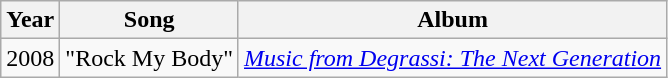<table class="wikitable">
<tr>
<th>Year</th>
<th>Song</th>
<th>Album</th>
</tr>
<tr>
<td>2008</td>
<td>"Rock My Body"</td>
<td><em><a href='#'>Music from Degrassi: The Next Generation</a></em></td>
</tr>
</table>
